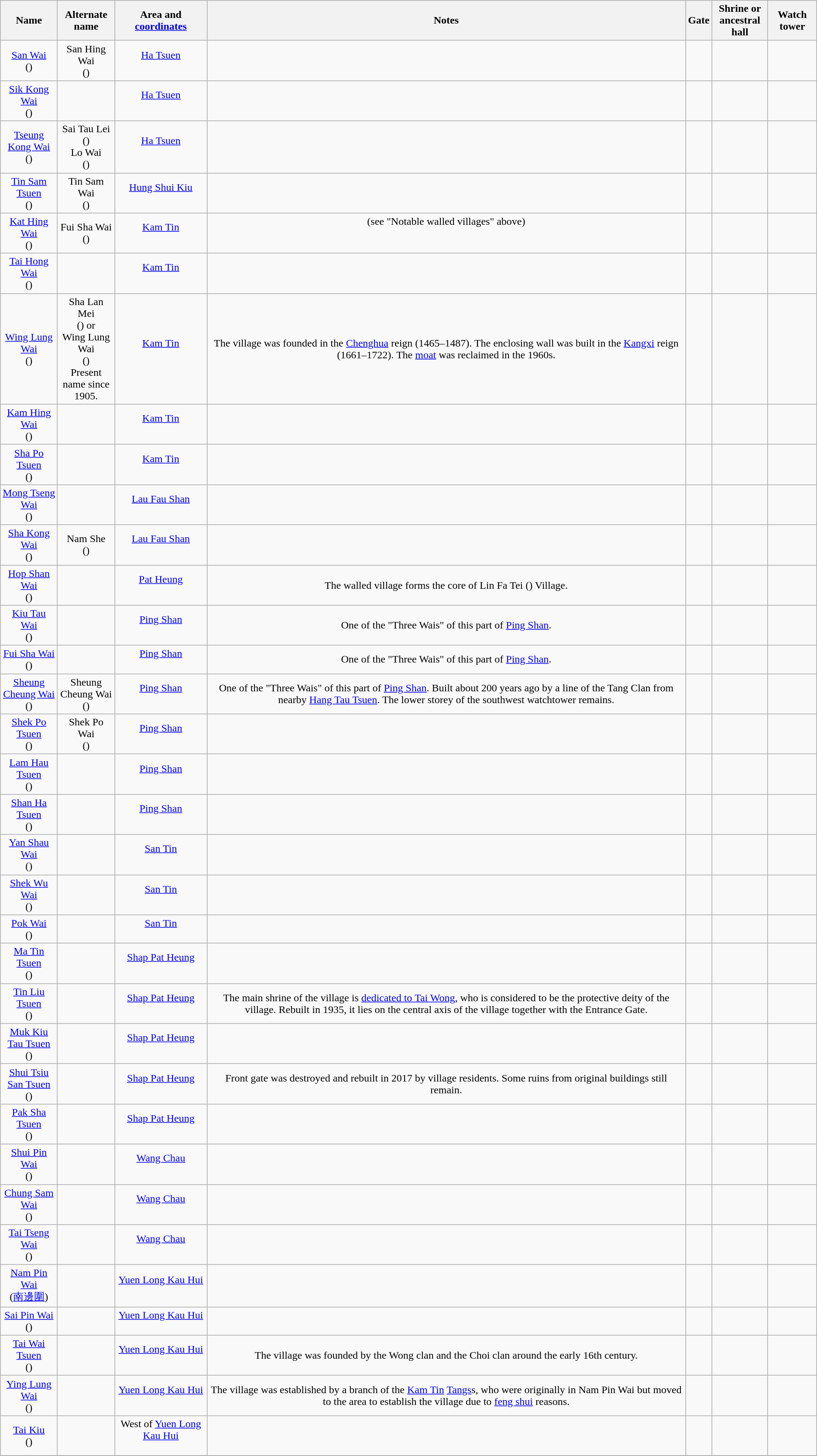<table class="wikitable sortable" style="text-align:center" style="width:95%">
<tr>
<th style="width:80px;">Name</th>
<th style="width:80px;">Alternate name</th>
<th>Area and<br><a href='#'>coordinates</a></th>
<th>Notes</th>
<th>Gate</th>
<th>Shrine or<br>ancestral hall</th>
<th>Watch tower</th>
</tr>
<tr>
<td style="text-align:center"><a href='#'>San Wai</a><br>()</td>
<td style="text-align:center">San Hing Wai<br>()</td>
<td style="text-align:center"><a href='#'>Ha Tsuen</a><br><br></td>
<td></td>
<td></td>
<td></td>
<td></td>
</tr>
<tr>
<td style="text-align:center"><a href='#'>Sik Kong Wai</a><br>()</td>
<td></td>
<td style="text-align:center"><a href='#'>Ha Tsuen</a><br><br></td>
<td></td>
<td></td>
<td></td>
<td></td>
</tr>
<tr>
<td style="text-align:center"><a href='#'>Tseung Kong Wai</a><br>()</td>
<td style="text-align:center">Sai Tau Lei<br>()<br>Lo Wai<br>()</td>
<td style="text-align:center"><a href='#'>Ha Tsuen</a><br><br></td>
<td></td>
<td></td>
<td></td>
<td></td>
</tr>
<tr>
<td style="text-align:center"><a href='#'>Tin Sam Tsuen</a><br>()</td>
<td style="text-align:center">Tin Sam Wai<br>()</td>
<td style="text-align:center"><a href='#'>Hung Shui Kiu</a><br><br></td>
<td></td>
<td></td>
<td></td>
<td></td>
</tr>
<tr>
<td style="text-align:center"><a href='#'>Kat Hing Wai</a><br>()</td>
<td style="text-align:center">Fui Sha Wai<br>()</td>
<td style="text-align:center"><a href='#'>Kam Tin</a><br><br></td>
<td>(see "Notable walled villages" above)<br><br><br></td>
<td></td>
<td></td>
<td></td>
</tr>
<tr>
<td style="text-align:center"><a href='#'>Tai Hong Wai</a><br>()</td>
<td></td>
<td style="text-align:center"><a href='#'>Kam Tin</a><br><br></td>
<td> </td>
<td></td>
<td></td>
<td></td>
</tr>
<tr>
<td style="text-align:center"><a href='#'>Wing Lung Wai</a><br>()</td>
<td style="text-align:center">Sha Lan Mei<br>() or<br>Wing Lung Wai<br>()<br>Present name since 1905.</td>
<td style="text-align:center"><a href='#'>Kam Tin</a><br><br></td>
<td>The village was founded in the <a href='#'>Chenghua</a> reign (1465–1487). The enclosing wall was built in the <a href='#'>Kangxi</a> reign (1661–1722). The <a href='#'>moat</a> was reclaimed in the 1960s.</td>
<td></td>
<td></td>
<td></td>
</tr>
<tr>
<td style="text-align:center"><a href='#'>Kam Hing Wai</a><br>()</td>
<td></td>
<td style="text-align:center"><a href='#'>Kam Tin</a><br><br></td>
<td></td>
<td></td>
<td></td>
<td></td>
</tr>
<tr>
<td style="text-align:center"><a href='#'>Sha Po Tsuen</a><br>()</td>
<td></td>
<td style="text-align:center"><a href='#'>Kam Tin</a><br><br></td>
<td></td>
<td></td>
<td></td>
<td></td>
</tr>
<tr>
<td style="text-align:center"><a href='#'>Mong Tseng Wai</a><br>()</td>
<td></td>
<td style="text-align:center"><a href='#'>Lau Fau Shan</a><br><br></td>
<td></td>
<td></td>
<td></td>
<td></td>
</tr>
<tr>
<td style="text-align:center"><a href='#'>Sha Kong Wai</a><br>()</td>
<td style="text-align:center">Nam She<br>()</td>
<td style="text-align:center"><a href='#'>Lau Fau Shan</a><br><br></td>
<td></td>
<td></td>
<td></td>
<td></td>
</tr>
<tr>
<td style="text-align:center"><a href='#'>Hop Shan Wai</a><br>()</td>
<td></td>
<td style="text-align:center"><a href='#'>Pat Heung</a><br><br></td>
<td>The walled village forms the core of Lin Fa Tei () Village.</td>
<td></td>
<td></td>
<td></td>
</tr>
<tr>
<td style="text-align:center"><a href='#'>Kiu Tau Wai</a><br>()</td>
<td></td>
<td style="text-align:center"><a href='#'>Ping Shan</a><br><br></td>
<td>One of the "Three Wais" of this part of <a href='#'>Ping Shan</a>.</td>
<td></td>
<td></td>
<td></td>
</tr>
<tr>
<td style="text-align:center"><a href='#'>Fui Sha Wai</a><br>()</td>
<td></td>
<td style="text-align:center"><a href='#'>Ping Shan</a><br><br></td>
<td>One of the "Three Wais" of this part of <a href='#'>Ping Shan</a>.</td>
<td></td>
<td></td>
<td></td>
</tr>
<tr>
<td style="text-align:center"><a href='#'>Sheung Cheung Wai</a><br>()</td>
<td style="text-align:center">Sheung Cheung Wai<br>()</td>
<td style="text-align:center"><a href='#'>Ping Shan</a><br><br></td>
<td>One of the "Three Wais" of this part of <a href='#'>Ping Shan</a>. Built about 200 years ago by a line of the Tang Clan from nearby <a href='#'>Hang Tau Tsuen</a>. The lower storey of the southwest watchtower remains.</td>
<td></td>
<td></td>
<td></td>
</tr>
<tr>
<td style="text-align:center"><a href='#'>Shek Po Tsuen</a><br>()</td>
<td style="text-align:center">Shek Po Wai<br>()</td>
<td style="text-align:center"><a href='#'>Ping Shan</a><br><br></td>
<td></td>
<td></td>
<td></td>
<td></td>
</tr>
<tr>
<td style="text-align:center"><a href='#'>Lam Hau Tsuen</a><br>()</td>
<td></td>
<td style="text-align:center"><a href='#'>Ping Shan</a><br><br></td>
<td></td>
<td></td>
<td></td>
<td></td>
</tr>
<tr>
<td style="text-align:center"><a href='#'>Shan Ha Tsuen</a><br>()</td>
<td style="text-align:center"></td>
<td style="text-align:center"><a href='#'>Ping Shan</a><br><br></td>
<td></td>
<td></td>
<td></td>
<td></td>
</tr>
<tr>
<td style="text-align:center"><a href='#'>Yan Shau Wai</a><br>()</td>
<td></td>
<td style="text-align:center"><a href='#'>San Tin</a><br><br></td>
<td></td>
<td></td>
<td></td>
<td></td>
</tr>
<tr>
<td style="text-align:center"><a href='#'>Shek Wu Wai</a><br>()</td>
<td></td>
<td style="text-align:center"><a href='#'>San Tin</a><br><br></td>
<td></td>
<td></td>
<td></td>
<td></td>
</tr>
<tr>
<td style="text-align:center"><a href='#'>Pok Wai</a><br>()</td>
<td></td>
<td style="text-align:center"><a href='#'>San Tin</a><br><br></td>
<td></td>
<td></td>
<td></td>
<td></td>
</tr>
<tr>
<td style="text-align:center"><a href='#'>Ma Tin Tsuen</a><br>()</td>
<td></td>
<td style="text-align:center"><a href='#'>Shap Pat Heung</a><br><br></td>
<td></td>
<td></td>
<td></td>
<td></td>
</tr>
<tr>
<td style="text-align:center"><a href='#'>Tin Liu Tsuen</a><br>()</td>
<td></td>
<td style="text-align:center"><a href='#'>Shap Pat Heung</a><br><br></td>
<td>The main shrine of the village is <a href='#'>dedicated to Tai Wong</a>, who is considered to be the protective deity of the village. Rebuilt in 1935, it lies on the central axis of the village together with the Entrance Gate.</td>
<td></td>
<td></td>
<td></td>
</tr>
<tr>
<td style="text-align:center"><a href='#'>Muk Kiu Tau Tsuen</a><br>()</td>
<td></td>
<td style="text-align:center"><a href='#'>Shap Pat Heung</a><br><br></td>
<td></td>
<td></td>
<td></td>
<td></td>
</tr>
<tr>
<td style="text-align:center"><a href='#'>Shui Tsiu San Tsuen</a><br>()</td>
<td></td>
<td style="text-align:center"><a href='#'>Shap Pat Heung</a><br><br></td>
<td>Front gate was destroyed and rebuilt in 2017 by village residents. Some ruins from original buildings still remain.</td>
<td></td>
<td></td>
<td></td>
</tr>
<tr>
<td style="text-align:center"><a href='#'>Pak Sha Tsuen</a><br>()</td>
<td></td>
<td style="text-align:center"><a href='#'>Shap Pat Heung</a><br><br></td>
<td></td>
<td></td>
<td></td>
<td></td>
</tr>
<tr>
<td style="text-align:center"><a href='#'>Shui Pin Wai</a><br>()</td>
<td style="text-align:center"></td>
<td style="text-align:center"><a href='#'>Wang Chau</a><br><br></td>
<td></td>
<td></td>
<td></td>
<td></td>
</tr>
<tr>
<td style="text-align:center"><a href='#'>Chung Sam Wai</a><br>()</td>
<td></td>
<td style="text-align:center"><a href='#'>Wang Chau</a><br><br></td>
<td></td>
<td></td>
<td></td>
<td></td>
</tr>
<tr>
<td style="text-align:center"><a href='#'>Tai Tseng Wai</a><br>()</td>
<td></td>
<td style="text-align:center"><a href='#'>Wang Chau</a><br><br></td>
<td></td>
<td></td>
<td></td>
<td></td>
</tr>
<tr>
<td style="text-align:center"><a href='#'>Nam Pin Wai</a><br>(<a href='#'>南邊圍</a>)</td>
<td></td>
<td style="text-align:center"><a href='#'>Yuen Long Kau Hui</a><br><br></td>
<td></td>
<td></td>
<td></td>
<td></td>
</tr>
<tr>
<td style="text-align:center"><a href='#'>Sai Pin Wai</a><br>()</td>
<td></td>
<td style="text-align:center"><a href='#'>Yuen Long Kau Hui</a><br><br></td>
<td></td>
<td></td>
<td></td>
<td></td>
</tr>
<tr>
<td style="text-align:center"><a href='#'>Tai Wai Tsuen</a><br>()</td>
<td></td>
<td style="text-align:center"><a href='#'>Yuen Long Kau Hui</a><br><br></td>
<td>The village was founded by the Wong clan and the Choi clan around the early 16th century.</td>
<td></td>
<td></td>
<td></td>
</tr>
<tr>
<td style="text-align:center"><a href='#'>Ying Lung Wai</a><br>()</td>
<td></td>
<td style="text-align:center"><a href='#'>Yuen Long Kau Hui</a><br><br></td>
<td>The village was established by a branch of the <a href='#'>Kam Tin</a> <a href='#'>Tangs</a>s, who were originally in Nam Pin Wai but moved to the area to establish the village due to <a href='#'>feng shui</a> reasons.</td>
<td></td>
<td></td>
<td></td>
</tr>
<tr>
<td style="text-align:center"><a href='#'>Tai Kiu</a><br>()</td>
<td></td>
<td style="text-align:center">West of <a href='#'>Yuen Long Kau Hui</a><br><br></td>
<td></td>
<td></td>
<td></td>
<td></td>
</tr>
<tr>
</tr>
</table>
